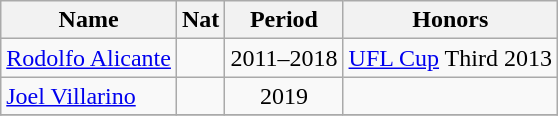<table class="wikitable">
<tr>
<th>Name</th>
<th>Nat</th>
<th>Period</th>
<th>Honors</th>
</tr>
<tr>
<td><a href='#'>Rodolfo Alicante</a></td>
<td align="center"></td>
<td align="center">2011–2018</td>
<td><a href='#'>UFL Cup</a> Third 2013</td>
</tr>
<tr>
<td><a href='#'>Joel Villarino</a></td>
<td></td>
<td style="text-align: center;">2019</td>
<td></td>
</tr>
<tr>
</tr>
</table>
